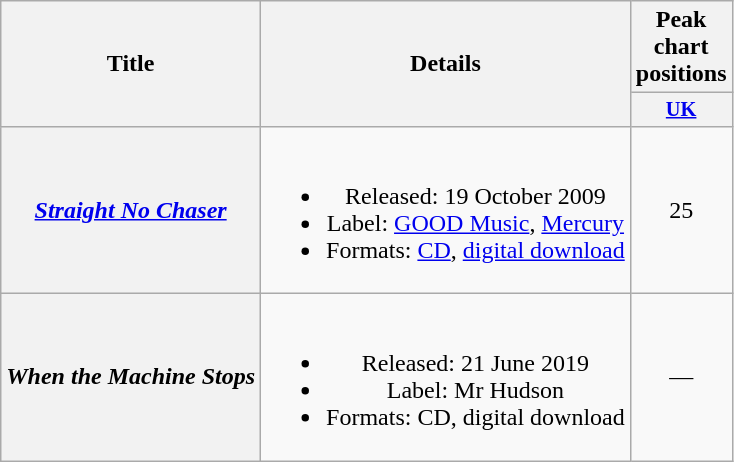<table class="wikitable plainrowheaders" style="text-align:center;">
<tr>
<th scope="col" rowspan="2">Title</th>
<th scope="col" rowspan="2">Details</th>
<th scope="col" colspan="1">Peak chart positions</th>
</tr>
<tr>
<th scope="col" style="width:3em;font-size:85%;"><a href='#'>UK</a><br></th>
</tr>
<tr>
<th scope="row"><em><a href='#'>Straight No Chaser</a></em></th>
<td><br><ul><li>Released: 19 October 2009</li><li>Label: <a href='#'>GOOD Music</a>, <a href='#'>Mercury</a></li><li>Formats: <a href='#'>CD</a>, <a href='#'>digital download</a></li></ul></td>
<td>25</td>
</tr>
<tr>
<th scope="row"><em>When the Machine Stops</em></th>
<td><br><ul><li>Released: 21 June 2019</li><li>Label: Mr Hudson</li><li>Formats: CD, digital download</li></ul></td>
<td>—</td>
</tr>
</table>
